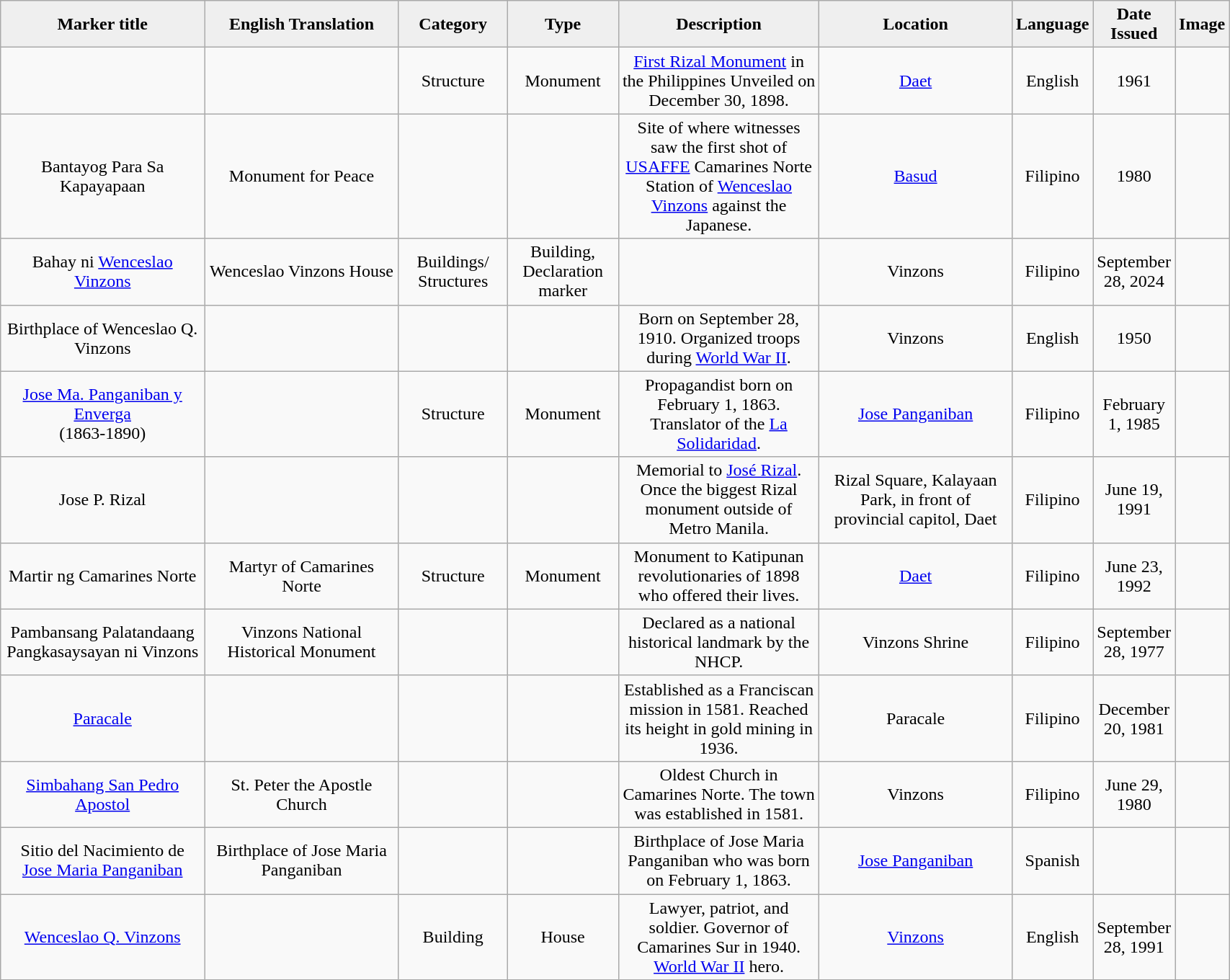<table class="wikitable" style="width:90%; text-align:center;">
<tr>
<th style="width:20%; background:#efefef;">Marker title</th>
<th style="width:20%; background:#efefef;">English Translation</th>
<th style="width:10%; background:#efefef;">Category</th>
<th style="width:10%; background:#efefef;">Type</th>
<th style="width:20%; background:#efefef;">Description</th>
<th style="width:20%; background:#efefef;">Location</th>
<th style="width:10%; background:#efefef;">Language</th>
<th style="width:10%; background:#efefef;">Date Issued</th>
<th style="width:10%; background:#efefef;">Image</th>
</tr>
<tr>
<td></td>
<td></td>
<td>Structure</td>
<td>Monument</td>
<td><a href='#'>First Rizal Monument</a> in the Philippines  Unveiled on December 30, 1898.</td>
<td><a href='#'>Daet</a></td>
<td>English</td>
<td>1961</td>
<td></td>
</tr>
<tr>
<td>Bantayog Para Sa Kapayapaan</td>
<td>Monument for Peace</td>
<td></td>
<td></td>
<td>Site of where witnesses saw the first shot of <a href='#'>USAFFE</a> Camarines Norte Station of <a href='#'>Wenceslao Vinzons</a> against the Japanese.</td>
<td><a href='#'>Basud</a></td>
<td>Filipino</td>
<td>1980</td>
<td></td>
</tr>
<tr>
<td>Bahay ni <a href='#'>Wenceslao Vinzons</a></td>
<td>Wenceslao Vinzons House</td>
<td>Buildings/<br>Structures</td>
<td>Building, Declaration marker</td>
<td></td>
<td>Vinzons</td>
<td>Filipino</td>
<td>September 28, 2024</td>
<td></td>
</tr>
<tr>
<td>Birthplace of Wenceslao Q. Vinzons</td>
<td></td>
<td></td>
<td></td>
<td>Born on September 28, 1910. Organized troops during <a href='#'>World War II</a>.</td>
<td>Vinzons</td>
<td>English</td>
<td>1950</td>
<td></td>
</tr>
<tr>
<td><a href='#'>Jose Ma. Panganiban y Enverga</a><br>(1863-1890)</td>
<td></td>
<td>Structure</td>
<td>Monument</td>
<td>Propagandist born on February 1, 1863. Translator of the <a href='#'>La Solidaridad</a>.</td>
<td><a href='#'>Jose Panganiban</a></td>
<td>Filipino</td>
<td>February 1, 1985</td>
<td></td>
</tr>
<tr>
<td>Jose P. Rizal</td>
<td></td>
<td></td>
<td></td>
<td>Memorial to <a href='#'>José Rizal</a>. Once the biggest Rizal monument outside of Metro Manila.</td>
<td>Rizal Square, Kalayaan Park, in front of provincial capitol, Daet</td>
<td>Filipino</td>
<td>June 19, 1991</td>
<td></td>
</tr>
<tr>
<td>Martir ng Camarines Norte</td>
<td>Martyr of Camarines Norte</td>
<td>Structure</td>
<td>Monument</td>
<td>Monument to Katipunan revolutionaries of 1898 who offered their lives.</td>
<td><a href='#'>Daet</a></td>
<td>Filipino</td>
<td>June 23, 1992</td>
<td></td>
</tr>
<tr>
<td>Pambansang Palatandaang Pangkasaysayan ni Vinzons</td>
<td>Vinzons National Historical Monument</td>
<td></td>
<td></td>
<td>Declared as a national historical landmark by the NHCP.</td>
<td>Vinzons Shrine</td>
<td>Filipino</td>
<td>September 28, 1977</td>
<td></td>
</tr>
<tr>
<td><a href='#'>Paracale</a></td>
<td></td>
<td></td>
<td></td>
<td>Established as a Franciscan mission in 1581. Reached its height in gold mining in 1936.</td>
<td>Paracale</td>
<td>Filipino</td>
<td>December 20, 1981</td>
<td></td>
</tr>
<tr>
<td><a href='#'>Simbahang San Pedro Apostol</a></td>
<td>St. Peter the Apostle Church</td>
<td></td>
<td></td>
<td>Oldest Church in Camarines Norte. The town was established in 1581.</td>
<td>Vinzons</td>
<td>Filipino</td>
<td>June 29, 1980</td>
<td></td>
</tr>
<tr>
<td>Sitio del Nacimiento de <a href='#'>Jose Maria Panganiban</a></td>
<td>Birthplace of Jose Maria Panganiban</td>
<td></td>
<td></td>
<td>Birthplace of Jose Maria Panganiban who was born on February 1, 1863.</td>
<td><a href='#'>Jose Panganiban</a></td>
<td>Spanish</td>
<td></td>
<td></td>
</tr>
<tr>
<td><a href='#'>Wenceslao Q. Vinzons</a></td>
<td></td>
<td>Building</td>
<td>House</td>
<td>Lawyer, patriot, and soldier. Governor of Camarines Sur in 1940. <a href='#'>World War II</a> hero.</td>
<td><a href='#'>Vinzons</a></td>
<td>English</td>
<td>September 28, 1991</td>
<td></td>
</tr>
</table>
